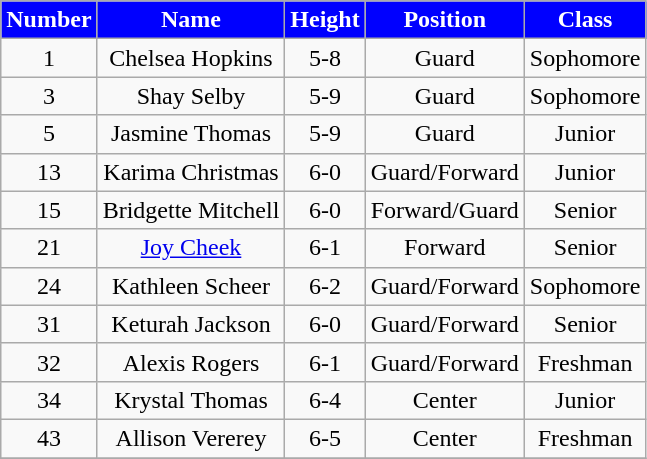<table class="wikitable" style="text-align:center">
<tr>
<th style="background:blue;color:#FFFFFF;">Number</th>
<th style="background:blue;color:#FFFFFF;">Name</th>
<th style="background:blue;color:#FFFFFF;">Height</th>
<th style="background:blue;color:#FFFFFF;">Position</th>
<th style="background:blue;color:#FFFFFF;">Class</th>
</tr>
<tr>
<td>1</td>
<td>Chelsea Hopkins</td>
<td>5-8</td>
<td>Guard</td>
<td>Sophomore</td>
</tr>
<tr>
<td>3</td>
<td>Shay Selby</td>
<td>5-9</td>
<td>Guard</td>
<td>Sophomore</td>
</tr>
<tr>
<td>5</td>
<td>Jasmine Thomas</td>
<td>5-9</td>
<td>Guard</td>
<td>Junior</td>
</tr>
<tr>
<td>13</td>
<td>Karima Christmas</td>
<td>6-0</td>
<td>Guard/Forward</td>
<td>Junior</td>
</tr>
<tr>
<td>15</td>
<td>Bridgette Mitchell</td>
<td>6-0</td>
<td>Forward/Guard</td>
<td>Senior</td>
</tr>
<tr>
<td>21</td>
<td><a href='#'>Joy Cheek</a></td>
<td>6-1</td>
<td>Forward</td>
<td>Senior</td>
</tr>
<tr>
<td>24</td>
<td>Kathleen Scheer</td>
<td>6-2</td>
<td>Guard/Forward</td>
<td>Sophomore</td>
</tr>
<tr>
<td>31</td>
<td>Keturah Jackson</td>
<td>6-0</td>
<td>Guard/Forward</td>
<td>Senior</td>
</tr>
<tr>
<td>32</td>
<td>Alexis Rogers</td>
<td>6-1</td>
<td>Guard/Forward</td>
<td>Freshman</td>
</tr>
<tr>
<td>34</td>
<td>Krystal Thomas</td>
<td>6-4</td>
<td>Center</td>
<td>Junior</td>
</tr>
<tr>
<td>43</td>
<td>Allison Vererey</td>
<td>6-5</td>
<td>Center</td>
<td>Freshman</td>
</tr>
<tr>
</tr>
</table>
